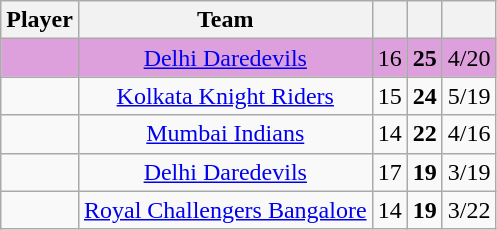<table class="wikitable" style="text-align: center;">
<tr>
<th>Player</th>
<th>Team</th>
<th></th>
<th></th>
<th></th>
</tr>
<tr style="background-color:plum">
<td style="text-align:left"></td>
<td><a href='#'>Delhi Daredevils</a></td>
<td>16</td>
<td><strong>25</strong></td>
<td>4/20</td>
</tr>
<tr>
<td style="text-align:left"></td>
<td><a href='#'>Kolkata Knight Riders</a></td>
<td>15</td>
<td><strong>24</strong></td>
<td>5/19</td>
</tr>
<tr>
<td style="text-align:left"></td>
<td><a href='#'>Mumbai Indians</a></td>
<td>14</td>
<td><strong>22</strong></td>
<td>4/16</td>
</tr>
<tr>
<td style="text-align:left"></td>
<td><a href='#'>Delhi Daredevils</a></td>
<td>17</td>
<td><strong>19</strong></td>
<td>3/19</td>
</tr>
<tr>
<td style="text-align:left"></td>
<td><a href='#'>Royal Challengers Bangalore</a></td>
<td>14</td>
<td><strong>19</strong></td>
<td>3/22</td>
</tr>
</table>
